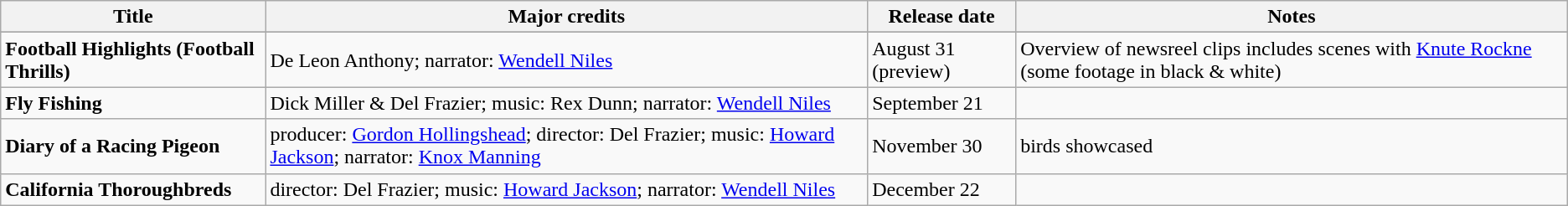<table class="wikitable sortable" border="1">
<tr>
<th>Title</th>
<th>Major credits</th>
<th>Release date</th>
<th>Notes</th>
</tr>
<tr>
</tr>
<tr>
<td><strong>Football Highlights (Football Thrills) </strong></td>
<td>De Leon Anthony; narrator: <a href='#'>Wendell Niles</a></td>
<td>August 31 (preview)</td>
<td>Overview of newsreel clips includes scenes with <a href='#'>Knute Rockne</a> (some footage in black & white)</td>
</tr>
<tr>
<td><strong>Fly Fishing</strong></td>
<td>Dick Miller & Del Frazier; music: Rex Dunn; narrator: <a href='#'>Wendell Niles</a></td>
<td>September 21</td>
</tr>
<tr>
<td><strong>Diary of a Racing Pigeon</strong></td>
<td>producer: <a href='#'>Gordon Hollingshead</a>; director: Del Frazier; music: <a href='#'>Howard Jackson</a>; narrator: <a href='#'>Knox Manning</a></td>
<td>November 30</td>
<td>birds showcased</td>
</tr>
<tr>
<td><strong>California Thoroughbreds</strong></td>
<td>director: Del Frazier; music: <a href='#'>Howard Jackson</a>; narrator: <a href='#'>Wendell Niles</a></td>
<td>December 22</td>
</tr>
</table>
